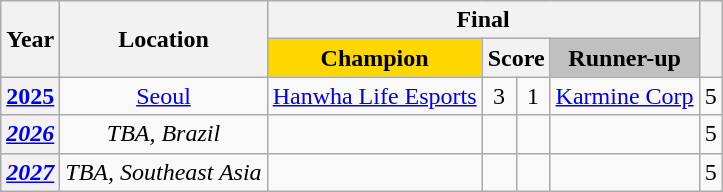<table class="wikitable" style="white-space: nowrap;">
<tr>
<th rowspan="2">Year</th>
<th rowspan="2">Location</th>
<th colspan="4">Final</th>
<th rowspan="2"></th>
</tr>
<tr>
<th style="background:gold;">Champion</th>
<th colspan="2">Score</th>
<th style="background:silver;">Runner-up</th>
</tr>
<tr align="center">
<th><a href='#'>2025</a></th>
<td><a href='#'>Seoul</a></td>
<td><a href='#'>Hanwha Life Esports</a></td>
<td style="text-align:center;">3</td>
<td style="text-align:center;">1</td>
<td><a href='#'>Karmine Corp</a></td>
<td>5</td>
</tr>
<tr align="center">
<th><em><a href='#'>2026</a></em></th>
<td><em>TBA, Brazil</em></td>
<td></td>
<td style="text-align:center;"></td>
<td style="text-align:center;"></td>
<td></td>
<td>5</td>
</tr>
<tr align="center">
<th><em><a href='#'>2027</a></em></th>
<td><em>TBA, Southeast Asia</em></td>
<td></td>
<td style="text-align:center;"></td>
<td style="text-align:center;"></td>
<td></td>
<td>5</td>
</tr>
</table>
